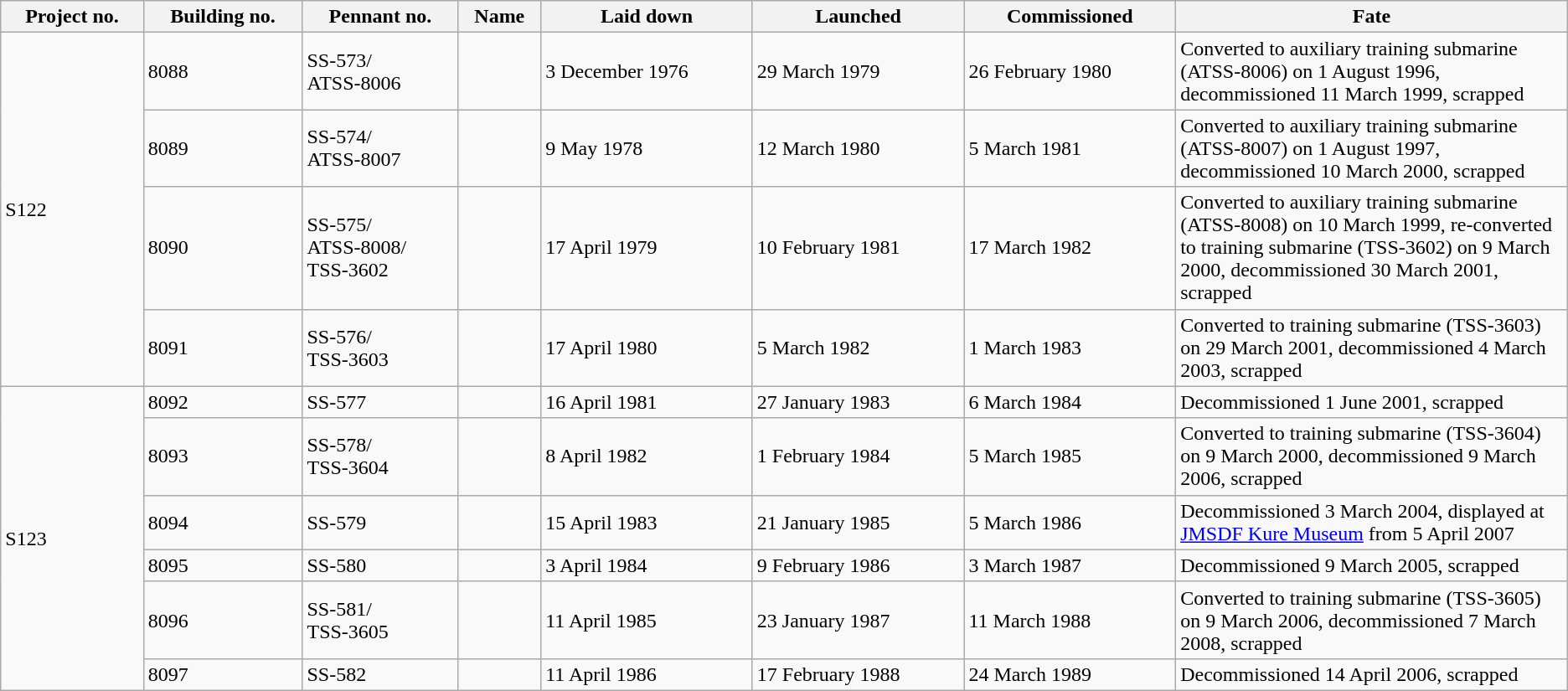<table class=wikitable>
<tr>
<th>Project no.</th>
<th>Building no.</th>
<th>Pennant no.</th>
<th>Name</th>
<th>Laid down</th>
<th>Launched</th>
<th>Commissioned</th>
<th width="25%">Fate</th>
</tr>
<tr>
<td rowspan="4">S122</td>
<td>8088</td>
<td>SS-573/<br>ATSS-8006</td>
<td></td>
<td>3 December 1976</td>
<td>29 March 1979</td>
<td>26 February 1980</td>
<td>Converted to auxiliary training submarine (ATSS-8006) on 1 August 1996, decommissioned 11 March 1999, scrapped</td>
</tr>
<tr>
<td>8089</td>
<td>SS-574/<br>ATSS-8007</td>
<td></td>
<td>9 May 1978</td>
<td>12 March 1980</td>
<td>5 March 1981</td>
<td>Converted to auxiliary training submarine (ATSS-8007) on 1 August 1997, decommissioned 10 March 2000, scrapped</td>
</tr>
<tr>
<td>8090</td>
<td>SS-575/<br>ATSS-8008/<br>TSS-3602</td>
<td></td>
<td>17 April 1979</td>
<td>10 February 1981</td>
<td>17 March 1982</td>
<td>Converted to auxiliary training submarine (ATSS-8008) on 10 March 1999, re-converted to training submarine (TSS-3602) on 9 March 2000, decommissioned 30 March 2001, scrapped</td>
</tr>
<tr>
<td>8091</td>
<td>SS-576/<br>TSS-3603</td>
<td></td>
<td>17 April 1980</td>
<td>5 March 1982</td>
<td>1 March 1983</td>
<td>Converted to training submarine (TSS-3603) on 29 March 2001, decommissioned 4 March 2003, scrapped</td>
</tr>
<tr>
<td rowspan="6">S123</td>
<td>8092</td>
<td>SS-577</td>
<td></td>
<td>16 April 1981</td>
<td>27 January 1983</td>
<td>6 March 1984</td>
<td>Decommissioned 1 June 2001, scrapped</td>
</tr>
<tr>
<td>8093</td>
<td>SS-578/<br>TSS-3604</td>
<td></td>
<td>8 April 1982</td>
<td>1 February 1984</td>
<td>5 March 1985</td>
<td>Converted to training submarine (TSS-3604) on 9 March 2000, decommissioned 9 March 2006, scrapped</td>
</tr>
<tr>
<td>8094</td>
<td>SS-579</td>
<td></td>
<td>15 April 1983</td>
<td>21 January 1985</td>
<td>5 March 1986</td>
<td>Decommissioned 3 March 2004, displayed at <a href='#'>JMSDF Kure Museum</a> from 5 April 2007</td>
</tr>
<tr>
<td>8095</td>
<td>SS-580</td>
<td></td>
<td>3 April 1984</td>
<td>9 February 1986</td>
<td>3 March 1987</td>
<td>Decommissioned 9 March 2005, scrapped</td>
</tr>
<tr>
<td>8096</td>
<td>SS-581/<br>TSS-3605</td>
<td></td>
<td>11 April 1985</td>
<td>23 January 1987</td>
<td>11 March 1988</td>
<td>Converted to training submarine (TSS-3605) on 9 March 2006, decommissioned 7 March 2008, scrapped</td>
</tr>
<tr>
<td>8097</td>
<td>SS-582</td>
<td></td>
<td>11 April 1986</td>
<td>17 February 1988</td>
<td>24 March 1989</td>
<td>Decommissioned 14 April 2006, scrapped</td>
</tr>
</table>
